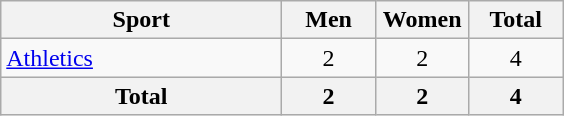<table class="wikitable sortable" style="text-align:center;">
<tr>
<th width=180>Sport</th>
<th width=55>Men</th>
<th width=55>Women</th>
<th width=55>Total</th>
</tr>
<tr>
<td align=left><a href='#'>Athletics</a></td>
<td>2</td>
<td>2</td>
<td>4</td>
</tr>
<tr>
<th>Total</th>
<th>2</th>
<th>2</th>
<th>4</th>
</tr>
</table>
